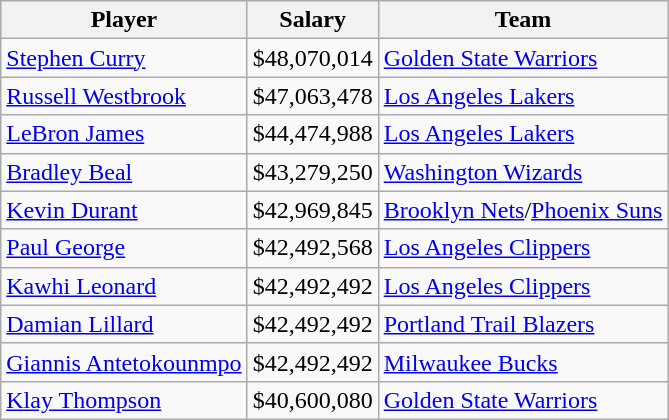<table class="wikitable">
<tr>
<th>Player</th>
<th>Salary</th>
<th>Team</th>
</tr>
<tr>
<td><a href='#'>Stephen Curry</a></td>
<td>$48,070,014</td>
<td><a href='#'>Golden State Warriors</a></td>
</tr>
<tr>
<td><a href='#'>Russell Westbrook</a></td>
<td>$47,063,478</td>
<td><a href='#'>Los Angeles Lakers</a></td>
</tr>
<tr>
<td><a href='#'>LeBron James</a></td>
<td>$44,474,988</td>
<td><a href='#'>Los Angeles Lakers</a></td>
</tr>
<tr>
<td><a href='#'>Bradley Beal</a></td>
<td>$43,279,250</td>
<td><a href='#'>Washington Wizards</a></td>
</tr>
<tr>
<td><a href='#'>Kevin Durant</a></td>
<td>$42,969,845</td>
<td><a href='#'>Brooklyn Nets</a>/<a href='#'>Phoenix Suns</a></td>
</tr>
<tr>
<td><a href='#'>Paul George</a></td>
<td>$42,492,568</td>
<td><a href='#'>Los Angeles Clippers</a></td>
</tr>
<tr>
<td><a href='#'>Kawhi Leonard</a></td>
<td>$42,492,492</td>
<td><a href='#'>Los Angeles Clippers</a></td>
</tr>
<tr>
<td><a href='#'>Damian Lillard</a></td>
<td>$42,492,492</td>
<td><a href='#'>Portland Trail Blazers</a></td>
</tr>
<tr>
<td><a href='#'>Giannis Antetokounmpo</a></td>
<td>$42,492,492</td>
<td><a href='#'>Milwaukee Bucks</a></td>
</tr>
<tr>
<td><a href='#'>Klay Thompson</a></td>
<td>$40,600,080</td>
<td><a href='#'>Golden State Warriors</a></td>
</tr>
</table>
